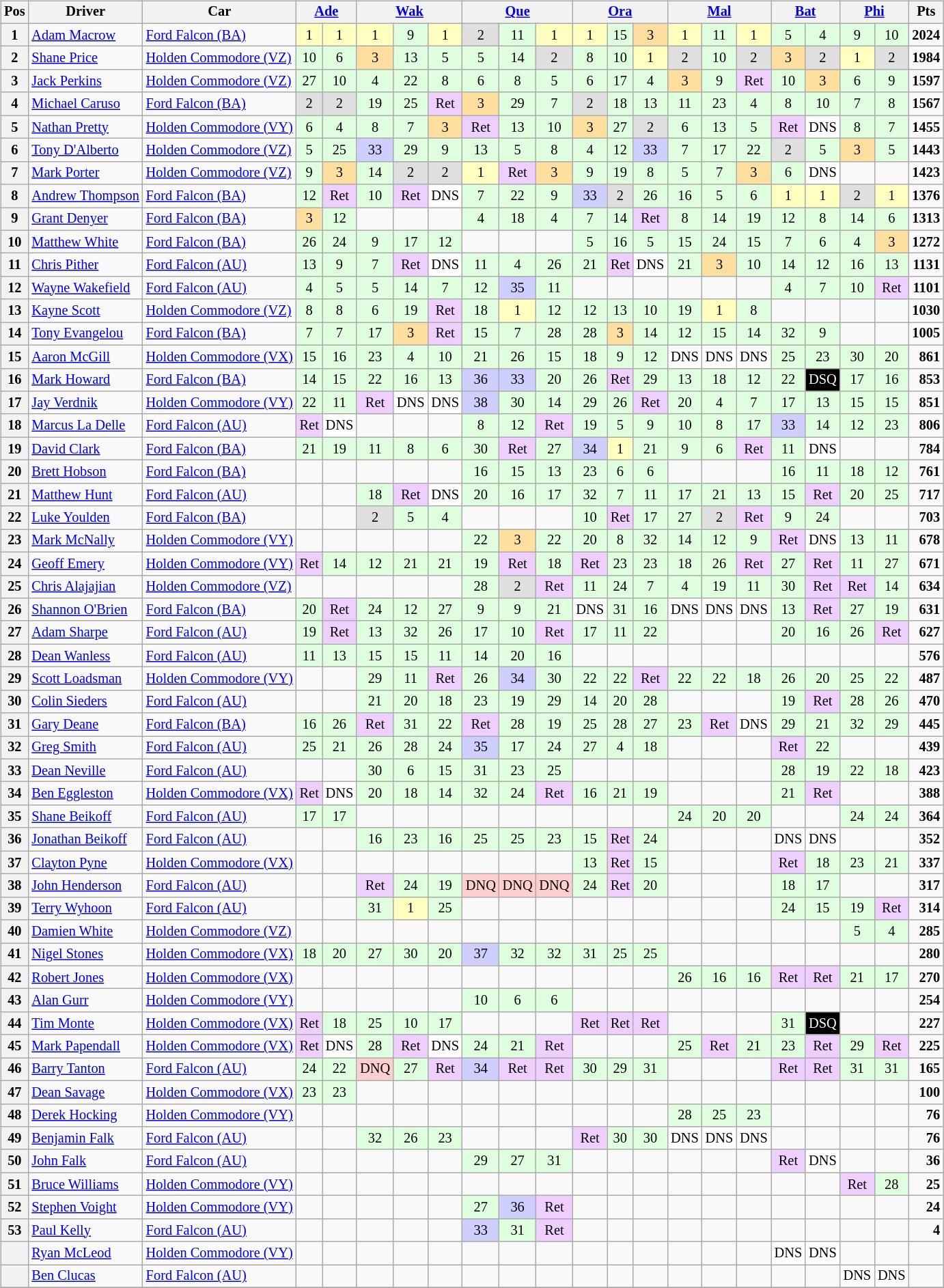<table>
<tr>
<td><br><table class="wikitable" style="font-size: 85%">
<tr>
<th>Pos</th>
<th>Driver</th>
<th>Car</th>
<th width="42px" colspan="2"><a href='#'>Ade</a></th>
<th width="63px" colspan="3"><a href='#'>Wak</a></th>
<th width="63px" colspan="3"><a href='#'>Que</a></th>
<th width="63px" colspan="3"><a href='#'>Ora</a></th>
<th width="63px" colspan="3"><a href='#'>Mal</a></th>
<th width="42px" colspan="2"><a href='#'>Bat</a></th>
<th width="42px" colspan="2"><a href='#'>Phi</a></th>
<th>Pts</th>
</tr>
<tr>
<th>1</th>
<td> <a href='#'>Adam Macrow</a></td>
<td><a href='#'>Ford Falcon (BA)</a></td>
<td style="background:#ffffbf;" align="center">1</td>
<td style="background:#ffffbf;" align="center">1</td>
<td style="background:#ffffbf;" align="center">1</td>
<td style="background:#dfffdf;" align="center">9</td>
<td style="background:#ffffbf;" align="center">1</td>
<td style="background:#dfdfdf;" align="center">2</td>
<td style="background:#dfffdf;" align="center">11</td>
<td style="background:#ffffbf;" align="center">1</td>
<td style="background:#ffffbf;" align="center">1</td>
<td style="background:#dfffdf;" align="center">15</td>
<td style="background:#ffdf9f;" align="center">3</td>
<td style="background:#ffffbf;" align="center">1</td>
<td style="background:#dfffdf;" align="center">11</td>
<td style="background:#ffffbf;" align="center">1</td>
<td style="background:#dfffdf;" align="center">5</td>
<td style="background:#dfffdf;" align="center">4</td>
<td style="background:#dfffdf;" align="center">9</td>
<td style="background:#dfffdf;" align="center">10</td>
<td align="right"><strong>2024</strong></td>
</tr>
<tr>
<th>2</th>
<td> <a href='#'>Shane Price</a></td>
<td><a href='#'>Holden Commodore (VZ)</a></td>
<td style="background:#dfffdf;" align="center">10</td>
<td style="background:#dfffdf;" align="center">6</td>
<td style="background:#ffdf9f;" align="center">3</td>
<td style="background:#dfffdf;" align="center">13</td>
<td style="background:#dfffdf;" align="center">5</td>
<td style="background:#dfffdf;" align="center">5</td>
<td style="background:#dfffdf;" align="center">14</td>
<td style="background:#dfdfdf;" align="center">2</td>
<td style="background:#dfffdf;" align="center">8</td>
<td style="background:#dfffdf;" align="center">10</td>
<td style="background:#ffffbf;" align="center">1</td>
<td style="background:#dfdfdf;" align="center">2</td>
<td style="background:#dfffdf;" align="center">10</td>
<td style="background:#dfdfdf;" align="center">2</td>
<td style="background:#ffdf9f;" align="center">3</td>
<td style="background:#dfdfdf;" align="center">2</td>
<td style="background:#ffffbf;" align="center">1</td>
<td style="background:#dfdfdf;" align="center">2</td>
<td align="right"><strong>1984</strong></td>
</tr>
<tr>
<th>3</th>
<td> <a href='#'>Jack Perkins</a></td>
<td><a href='#'>Holden Commodore (VZ)</a></td>
<td style="background:#dfffdf;" align="center">27</td>
<td style="background:#dfffdf;" align="center">10</td>
<td style="background:#dfffdf;" align="center">4</td>
<td style="background:#dfffdf;" align="center">22</td>
<td style="background:#dfffdf;" align="center">8</td>
<td style="background:#dfffdf;" align="center">6</td>
<td style="background:#dfffdf;" align="center">8</td>
<td style="background:#dfffdf;" align="center">5</td>
<td style="background:#dfffdf;" align="center">6</td>
<td style="background:#dfffdf;" align="center">17</td>
<td style="background:#dfffdf;" align="center">4</td>
<td style="background:#ffdf9f;" align="center">3</td>
<td style="background:#dfffdf;" align="center">9</td>
<td style="background:#efcfff;" align="center">Ret</td>
<td style="background:#dfffdf;" align="center">10</td>
<td style="background:#ffdf9f;" align="center">3</td>
<td style="background:#dfffdf;" align="center">6</td>
<td style="background:#dfffdf;" align="center">9</td>
<td align="right"><strong>1597</strong></td>
</tr>
<tr>
<th>4</th>
<td> <a href='#'>Michael Caruso</a></td>
<td><a href='#'>Ford Falcon (BA)</a></td>
<td style="background:#dfdfdf;" align="center">2</td>
<td style="background:#dfdfdf;" align="center">2</td>
<td style="background:#dfffdf;" align="center">19</td>
<td style="background:#dfffdf;" align="center">25</td>
<td style="background:#efcfff;" align="center">Ret</td>
<td style="background:#ffdf9f;" align="center">3</td>
<td style="background:#dfffdf;" align="center">29</td>
<td style="background:#dfffdf;" align="center">7</td>
<td style="background:#dfdfdf;" align="center">2</td>
<td style="background:#dfffdf;" align="center">18</td>
<td style="background:#dfffdf;" align="center">13</td>
<td style="background:#dfffdf;" align="center">11</td>
<td style="background:#dfffdf;" align="center">23</td>
<td style="background:#dfffdf;" align="center">4</td>
<td style="background:#dfffdf;" align="center">8</td>
<td style="background:#dfffdf;" align="center">10</td>
<td style="background:#dfffdf;" align="center">7</td>
<td style="background:#dfffdf;" align="center">8</td>
<td align="right"><strong>1567</strong></td>
</tr>
<tr>
<th>5</th>
<td> <a href='#'>Nathan Pretty</a></td>
<td><a href='#'>Holden Commodore (VY)</a></td>
<td style="background:#dfffdf;" align="center">6</td>
<td style="background:#dfffdf;" align="center">4</td>
<td style="background:#dfffdf;" align="center">8</td>
<td style="background:#dfffdf;" align="center">7</td>
<td style="background:#ffdf9f;" align="center">3</td>
<td style="background:#efcfff;" align="center">Ret</td>
<td style="background:#dfffdf;" align="center">13</td>
<td style="background:#dfffdf;" align="center">10</td>
<td style="background:#ffdf9f;" align="center">3</td>
<td style="background:#dfffdf;" align="center">27</td>
<td style="background:#dfdfdf;" align="center">2</td>
<td style="background:#dfffdf;" align="center">6</td>
<td style="background:#dfffdf;" align="center">13</td>
<td style="background:#dfffdf;" align="center">5</td>
<td style="background:#efcfff;" align="center">Ret</td>
<td style="background:#ffffff;" align="center">DNS</td>
<td style="background:#dfffdf;" align="center">8</td>
<td style="background:#dfffdf;" align="center">7</td>
<td align="right"><strong>1455</strong></td>
</tr>
<tr>
<th>6</th>
<td> <a href='#'>Tony D'Alberto</a></td>
<td><a href='#'>Holden Commodore (VZ)</a></td>
<td style="background:#dfffdf;" align="center">5</td>
<td style="background:#dfffdf;" align="center">25</td>
<td style="background:#cfcfff;" align="center">33</td>
<td style="background:#dfffdf;" align="center">29</td>
<td style="background:#dfffdf;" align="center">9</td>
<td style="background:#dfffdf;" align="center">13</td>
<td style="background:#dfffdf;" align="center">5</td>
<td style="background:#dfffdf;" align="center">8</td>
<td style="background:#dfffdf;" align="center">4</td>
<td style="background:#dfffdf;" align="center">12</td>
<td style="background:#cfcfff;" align="center">33</td>
<td style="background:#dfffdf;" align="center">7</td>
<td style="background:#dfffdf;" align="center">17</td>
<td style="background:#dfffdf;" align="center">22</td>
<td style="background:#dfdfdf;" align="center">2</td>
<td style="background:#dfffdf;" align="center">5</td>
<td style="background:#ffdf9f;" align="center">3</td>
<td style="background:#dfffdf;" align="center">5</td>
<td align="right"><strong>1443</strong></td>
</tr>
<tr>
<th>7</th>
<td> <a href='#'>Mark Porter</a></td>
<td><a href='#'>Holden Commodore (VZ)</a></td>
<td style="background:#dfffdf;" align="center">9</td>
<td style="background:#ffdf9f;" align="center">3</td>
<td style="background:#dfffdf;" align="center">14</td>
<td style="background:#dfdfdf;" align="center">2</td>
<td style="background:#dfdfdf;" align="center">2</td>
<td style="background:#ffffbf;" align="center">1</td>
<td style="background:#efcfff;" align="center">Ret</td>
<td style="background:#ffdf9f;" align="center">3</td>
<td style="background:#dfffdf;" align="center">9</td>
<td style="background:#dfffdf;" align="center">19</td>
<td style="background:#dfffdf;" align="center">8</td>
<td style="background:#dfffdf;" align="center">5</td>
<td style="background:#dfffdf;" align="center">7</td>
<td style="background:#ffdf9f;" align="center">3</td>
<td style="background:#dfffdf;" align="center">6</td>
<td style="background:#ffffff;" align="center">DNS</td>
<td></td>
<td></td>
<td align="right"><strong>1423</strong></td>
</tr>
<tr>
<th>8</th>
<td> <a href='#'>Andrew Thompson</a></td>
<td><a href='#'>Ford Falcon (BA)</a></td>
<td style="background:#dfffdf;" align="center">12</td>
<td style="background:#efcfff;" align="center">Ret</td>
<td style="background:#dfffdf;" align="center">10</td>
<td style="background:#efcfff;" align="center">Ret</td>
<td style="background:#ffffff;" align="center">DNS</td>
<td style="background:#dfffdf;" align="center">7</td>
<td style="background:#dfffdf;" align="center">22</td>
<td style="background:#dfffdf;" align="center">9</td>
<td style="background:#cfcfff;" align="center">33</td>
<td style="background:#dfdfdf;" align="center">2</td>
<td style="background:#dfffdf;" align="center">26</td>
<td style="background:#dfffdf;" align="center">16</td>
<td style="background:#dfffdf;" align="center">5</td>
<td style="background:#dfffdf;" align="center">6</td>
<td style="background:#ffffbf;" align="center">1</td>
<td style="background:#ffffbf;" align="center">1</td>
<td style="background:#dfdfdf;" align="center">2</td>
<td style="background:#ffffbf;" align="center">1</td>
<td align="right"><strong>1376</strong></td>
</tr>
<tr>
<th>9</th>
<td> <a href='#'>Grant Denyer</a></td>
<td><a href='#'>Ford Falcon (BA)</a></td>
<td style="background:#ffdf9f;" align="center">3</td>
<td style="background:#dfffdf;" align="center">12</td>
<td></td>
<td></td>
<td></td>
<td style="background:#dfffdf;" align="center">4</td>
<td style="background:#dfffdf;" align="center">18</td>
<td style="background:#dfffdf;" align="center">4</td>
<td style="background:#dfffdf;" align="center">7</td>
<td style="background:#dfffdf;" align="center">14</td>
<td style="background:#efcfff;" align="center">Ret</td>
<td style="background:#dfffdf;" align="center">8</td>
<td style="background:#dfffdf;" align="center">14</td>
<td style="background:#dfffdf;" align="center">19</td>
<td style="background:#dfffdf;" align="center">12</td>
<td style="background:#dfffdf;" align="center">8</td>
<td style="background:#dfffdf;" align="center">14</td>
<td style="background:#dfffdf;" align="center">6</td>
<td align="right"><strong>1313</strong></td>
</tr>
<tr>
<th>10</th>
<td> <a href='#'>Matthew White</a></td>
<td><a href='#'>Ford Falcon (BA)</a></td>
<td style="background:#dfffdf;" align="center">26</td>
<td style="background:#dfffdf;" align="center">24</td>
<td style="background:#dfffdf;" align="center">9</td>
<td style="background:#dfffdf;" align="center">17</td>
<td style="background:#dfffdf;" align="center">12</td>
<td></td>
<td></td>
<td></td>
<td style="background:#dfffdf;" align="center">5</td>
<td style="background:#dfffdf;" align="center">16</td>
<td style="background:#dfffdf;" align="center">5</td>
<td style="background:#dfffdf;" align="center">15</td>
<td style="background:#dfffdf;" align="center">24</td>
<td style="background:#dfffdf;" align="center">15</td>
<td style="background:#dfffdf;" align="center">7</td>
<td style="background:#dfffdf;" align="center">6</td>
<td style="background:#dfffdf;" align="center">4</td>
<td style="background:#ffdf9f;" align="center">3</td>
<td align="right"><strong>1272</strong></td>
</tr>
<tr>
<th>11</th>
<td> <a href='#'>Chris Pither</a></td>
<td><a href='#'>Ford Falcon (AU)</a></td>
<td style="background:#dfffdf;" align="center">13</td>
<td style="background:#dfffdf;" align="center">9</td>
<td style="background:#dfffdf;" align="center">7</td>
<td style="background:#efcfff;" align="center">Ret</td>
<td style="background:#ffffff;" align="center">DNS</td>
<td style="background:#dfffdf;" align="center">11</td>
<td style="background:#dfffdf;" align="center">4</td>
<td style="background:#dfffdf;" align="center">26</td>
<td style="background:#dfffdf;" align="center">21</td>
<td style="background:#efcfff;" align="center">Ret</td>
<td style="background:#ffffff;" align="center">DNS</td>
<td style="background:#dfffdf;" align="center">21</td>
<td style="background:#ffdf9f;" align="center">3</td>
<td style="background:#dfffdf;" align="center">10</td>
<td style="background:#dfffdf;" align="center">14</td>
<td style="background:#dfffdf;" align="center">12</td>
<td style="background:#dfffdf;" align="center">16</td>
<td style="background:#dfffdf;" align="center">13</td>
<td align="right"><strong>1131</strong></td>
</tr>
<tr>
<th>12</th>
<td> <a href='#'>Wayne Wakefield</a></td>
<td><a href='#'>Ford Falcon (AU)</a></td>
<td style="background:#dfffdf;" align="center">4</td>
<td style="background:#dfffdf;" align="center">5</td>
<td style="background:#dfffdf;" align="center">5</td>
<td style="background:#dfffdf;" align="center">14</td>
<td style="background:#dfffdf;" align="center">7</td>
<td style="background:#dfffdf;" align="center">12</td>
<td style="background:#cfcfff;" align="center">35</td>
<td style="background:#dfffdf;" align="center">11</td>
<td></td>
<td></td>
<td></td>
<td></td>
<td></td>
<td></td>
<td style="background:#dfffdf;" align="center">4</td>
<td style="background:#dfffdf;" align="center">7</td>
<td style="background:#dfffdf;" align="center">10</td>
<td style="background:#efcfff;" align="center">Ret</td>
<td align="right"><strong>1101</strong></td>
</tr>
<tr>
<th>13</th>
<td> <a href='#'>Kayne Scott</a></td>
<td><a href='#'>Holden Commodore (VZ)</a></td>
<td style="background:#dfffdf;" align="center">8</td>
<td style="background:#dfffdf;" align="center">8</td>
<td style="background:#dfffdf;" align="center">6</td>
<td style="background:#dfffdf;" align="center">19</td>
<td style="background:#efcfff;" align="center">Ret</td>
<td style="background:#dfffdf;" align="center">18</td>
<td style="background:#ffffbf;" align="center">1</td>
<td style="background:#dfffdf;" align="center">12</td>
<td style="background:#dfffdf;" align="center">12</td>
<td style="background:#dfffdf;" align="center">13</td>
<td style="background:#dfffdf;" align="center">10</td>
<td style="background:#dfffdf;" align="center">19</td>
<td style="background:#ffffbf;" align="center">1</td>
<td style="background:#dfffdf;" align="center">8</td>
<td></td>
<td></td>
<td></td>
<td></td>
<td align="right"><strong>1030</strong></td>
</tr>
<tr>
<th>14</th>
<td> <a href='#'>Tony Evangelou</a></td>
<td><a href='#'>Ford Falcon (BA)</a></td>
<td style="background:#dfffdf;" align="center">7</td>
<td style="background:#dfffdf;" align="center">7</td>
<td style="background:#dfffdf;" align="center">17</td>
<td style="background:#ffdf9f;" align="center">3</td>
<td style="background:#efcfff;" align="center">Ret</td>
<td style="background:#dfffdf;" align="center">15</td>
<td style="background:#dfffdf;" align="center">7</td>
<td style="background:#dfffdf;" align="center">28</td>
<td style="background:#dfffdf;" align="center">28</td>
<td style="background:#ffdf9f;" align="center">3</td>
<td style="background:#dfffdf;" align="center">14</td>
<td style="background:#dfffdf;" align="center">12</td>
<td style="background:#dfffdf;" align="center">15</td>
<td style="background:#dfffdf;" align="center">14</td>
<td style="background:#dfffdf;" align="center">32</td>
<td style="background:#dfffdf;" align="center">9</td>
<td></td>
<td></td>
<td align="right"><strong>1005</strong></td>
</tr>
<tr>
<th>15</th>
<td> <a href='#'>Aaron McGill</a></td>
<td><a href='#'>Holden Commodore (VX)</a></td>
<td style="background:#dfffdf;" align="center">15</td>
<td style="background:#dfffdf;" align="center">16</td>
<td style="background:#dfffdf;" align="center">23</td>
<td style="background:#dfffdf;" align="center">4</td>
<td style="background:#dfffdf;" align="center">10</td>
<td style="background:#dfffdf;" align="center">21</td>
<td style="background:#dfffdf;" align="center">26</td>
<td style="background:#dfffdf;" align="center">15</td>
<td style="background:#dfffdf;" align="center">18</td>
<td style="background:#dfffdf;" align="center">9</td>
<td style="background:#dfffdf;" align="center">12</td>
<td style="background:#ffffff;" align="center">DNS</td>
<td style="background:#ffffff;" align="center">DNS</td>
<td style="background:#ffffff;" align="center">DNS</td>
<td style="background:#dfffdf;" align="center">25</td>
<td style="background:#dfffdf;" align="center">23</td>
<td style="background:#dfffdf;" align="center">30</td>
<td style="background:#dfffdf;" align="center">20</td>
<td align="right"><strong>861</strong></td>
</tr>
<tr>
<th>16</th>
<td> <a href='#'>Mark Howard</a></td>
<td><a href='#'>Ford Falcon (BA)</a></td>
<td style="background:#dfffdf;" align="center">14</td>
<td style="background:#dfffdf;" align="center">15</td>
<td style="background:#dfffdf;" align="center">22</td>
<td style="background:#dfffdf;" align="center">16</td>
<td style="background:#dfffdf;" align="center">13</td>
<td style="background:#cfcfff;" align="center">36</td>
<td style="background:#cfcfff;" align="center">33</td>
<td style="background:#dfffdf;" align="center">20</td>
<td style="background:#dfffdf;" align="center">26</td>
<td style="background:#efcfff;" align="center">Ret</td>
<td style="background:#dfffdf;" align="center">29</td>
<td style="background:#dfffdf;" align="center">13</td>
<td style="background:#dfffdf;" align="center">18</td>
<td style="background:#dfffdf;" align="center">12</td>
<td style="background:#dfffdf;" align="center">22</td>
<td style="background:#000000; color:white;" align="center">DSQ</td>
<td style="background:#dfffdf;" align="center">17</td>
<td style="background:#dfffdf;" align="center">16</td>
<td align="right"><strong>853</strong></td>
</tr>
<tr>
<th>17</th>
<td> <a href='#'>Jay Verdnik</a></td>
<td><a href='#'>Holden Commodore (VY)</a></td>
<td style="background:#dfffdf;" align="center">22</td>
<td style="background:#dfffdf;" align="center">11</td>
<td style="background:#efcfff;" align="center">Ret</td>
<td style="background:#ffffff;" align="center">DNS</td>
<td style="background:#ffffff;" align="center">DNS</td>
<td style="background:#cfcfff;" align="center">38</td>
<td style="background:#dfffdf;" align="center">30</td>
<td style="background:#dfffdf;" align="center">14</td>
<td style="background:#dfffdf;" align="center">29</td>
<td style="background:#dfffdf;" align="center">26</td>
<td style="background:#efcfff;" align="center">Ret</td>
<td style="background:#dfffdf;" align="center">20</td>
<td style="background:#dfffdf;" align="center">4</td>
<td style="background:#dfffdf;" align="center">7</td>
<td style="background:#dfffdf;" align="center">17</td>
<td style="background:#dfffdf;" align="center">13</td>
<td style="background:#dfffdf;" align="center">15</td>
<td style="background:#dfffdf;" align="center">15</td>
<td align="right"><strong>851</strong></td>
</tr>
<tr>
<th>18</th>
<td> <a href='#'>Marcus La Delle</a></td>
<td><a href='#'>Ford Falcon (AU)</a></td>
<td style="background:#efcfff;" align="center">Ret</td>
<td style="background:#ffffff;" align="center">DNS</td>
<td></td>
<td></td>
<td></td>
<td style="background:#dfffdf;" align="center">8</td>
<td style="background:#dfffdf;" align="center">12</td>
<td style="background:#efcfff;" align="center">Ret</td>
<td style="background:#dfffdf;" align="center">19</td>
<td style="background:#dfffdf;" align="center">5</td>
<td style="background:#dfffdf;" align="center">9</td>
<td style="background:#dfffdf;" align="center">10</td>
<td style="background:#dfffdf;" align="center">8</td>
<td style="background:#dfffdf;" align="center">17</td>
<td style="background:#cfcfff;" align="center">33</td>
<td style="background:#dfffdf;" align="center">14</td>
<td style="background:#dfffdf;" align="center">12</td>
<td style="background:#dfffdf;" align="center">23</td>
<td align="right"><strong>806</strong></td>
</tr>
<tr>
<th>19</th>
<td> <a href='#'>David Clark</a></td>
<td><a href='#'>Ford Falcon (BA)</a></td>
<td style="background:#dfffdf;" align="center">21</td>
<td style="background:#dfffdf;" align="center">19</td>
<td style="background:#dfffdf;" align="center">11</td>
<td style="background:#dfffdf;" align="center">8</td>
<td style="background:#dfffdf;" align="center">6</td>
<td style="background:#dfffdf;" align="center">30</td>
<td style="background:#efcfff;" align="center">Ret</td>
<td style="background:#dfffdf;" align="center">27</td>
<td style="background:#cfcfff;" align="center">34</td>
<td style="background:#ffffbf;" align="center">1</td>
<td style="background:#dfffdf;" align="center">21</td>
<td style="background:#dfffdf;" align="center">9</td>
<td style="background:#dfffdf;" align="center">6</td>
<td style="background:#efcfff;" align="center">Ret</td>
<td style="background:#dfffdf;" align="center">11</td>
<td style="background:#ffffff;" align="center">DNS</td>
<td></td>
<td></td>
<td align="right"><strong>784</strong></td>
</tr>
<tr>
<th>20</th>
<td> <a href='#'>Brett Hobson</a></td>
<td><a href='#'>Ford Falcon (BA)</a></td>
<td></td>
<td></td>
<td></td>
<td></td>
<td></td>
<td style="background:#dfffdf;" align="center">16</td>
<td style="background:#dfffdf;" align="center">15</td>
<td style="background:#dfffdf;" align="center">13</td>
<td style="background:#dfffdf;" align="center">23</td>
<td style="background:#dfffdf;" align="center">6</td>
<td style="background:#dfffdf;" align="center">6</td>
<td></td>
<td></td>
<td></td>
<td style="background:#dfffdf;" align="center">16</td>
<td style="background:#dfffdf;" align="center">11</td>
<td style="background:#dfffdf;" align="center">18</td>
<td style="background:#dfffdf;" align="center">12</td>
<td align="right"><strong>761</strong></td>
</tr>
<tr>
<th>21</th>
<td> <a href='#'>Matthew Hunt</a></td>
<td><a href='#'>Ford Falcon (AU)</a></td>
<td></td>
<td></td>
<td style="background:#dfffdf;" align="center">18</td>
<td style="background:#efcfff;" align="center">Ret</td>
<td style="background:#ffffff;" align="center">DNS</td>
<td style="background:#dfffdf;" align="center">20</td>
<td style="background:#dfffdf;" align="center">16</td>
<td style="background:#dfffdf;" align="center">17</td>
<td style="background:#dfffdf;" align="center">32</td>
<td style="background:#dfffdf;" align="center">7</td>
<td style="background:#dfffdf;" align="center">11</td>
<td style="background:#dfffdf;" align="center">17</td>
<td style="background:#dfffdf;" align="center">21</td>
<td style="background:#dfffdf;" align="center">13</td>
<td style="background:#dfffdf;" align="center">15</td>
<td style="background:#efcfff;" align="center">Ret</td>
<td style="background:#dfffdf;" align="center">20</td>
<td style="background:#dfffdf;" align="center">25</td>
<td align="right"><strong>717</strong></td>
</tr>
<tr>
<th>22</th>
<td> <a href='#'>Luke Youlden</a></td>
<td><a href='#'>Ford Falcon (BA)</a></td>
<td></td>
<td></td>
<td style="background:#dfdfdf;" align="center">2</td>
<td style="background:#dfffdf;" align="center">5</td>
<td style="background:#dfffdf;" align="center">4</td>
<td></td>
<td></td>
<td></td>
<td style="background:#dfffdf;" align="center">10</td>
<td style="background:#efcfff;" align="center">Ret</td>
<td style="background:#dfffdf;" align="center">17</td>
<td style="background:#dfffdf;" align="center">27</td>
<td style="background:#dfdfdf;" align="center">2</td>
<td style="background:#efcfff;" align="center">Ret</td>
<td style="background:#dfffdf;" align="center">9</td>
<td style="background:#dfffdf;" align="center">24</td>
<td></td>
<td></td>
<td align="right"><strong>703</strong></td>
</tr>
<tr>
<th>23</th>
<td> <a href='#'>Mark McNally</a></td>
<td><a href='#'>Holden Commodore (VY)</a></td>
<td></td>
<td></td>
<td></td>
<td></td>
<td></td>
<td style="background:#dfffdf;" align="center">22</td>
<td style="background:#ffdf9f;" align="center">3</td>
<td style="background:#dfffdf;" align="center">22</td>
<td style="background:#dfffdf;" align="center">20</td>
<td style="background:#dfffdf;" align="center">8</td>
<td style="background:#dfffdf;" align="center">32</td>
<td style="background:#dfffdf;" align="center">14</td>
<td style="background:#dfffdf;" align="center">12</td>
<td style="background:#dfffdf;" align="center">9</td>
<td style="background:#efcfff;" align="center">Ret</td>
<td style="background:#ffffff;" align="center">DNS</td>
<td style="background:#dfffdf;" align="center">13</td>
<td style="background:#dfffdf;" align="center">11</td>
<td align="right"><strong>678</strong></td>
</tr>
<tr>
<th>24</th>
<td> <a href='#'>Geoff Emery</a></td>
<td><a href='#'>Holden Commodore (VY)</a></td>
<td style="background:#efcfff;" align="center">Ret</td>
<td style="background:#dfffdf;" align="center">14</td>
<td style="background:#dfffdf;" align="center">12</td>
<td style="background:#dfffdf;" align="center">21</td>
<td style="background:#dfffdf;" align="center">21</td>
<td style="background:#dfffdf;" align="center">19</td>
<td style="background:#efcfff;" align="center">Ret</td>
<td style="background:#dfffdf;" align="center">18</td>
<td style="background:#efcfff;" align="center">Ret</td>
<td style="background:#dfffdf;" align="center">23</td>
<td style="background:#dfffdf;" align="center">23</td>
<td style="background:#dfffdf;" align="center">18</td>
<td style="background:#dfffdf;" align="center">26</td>
<td style="background:#efcfff;" align="center">Ret</td>
<td style="background:#dfffdf;" align="center">27</td>
<td style="background:#efcfff;" align="center">Ret</td>
<td style="background:#dfffdf;" align="center">11</td>
<td style="background:#dfffdf;" align="center">27</td>
<td align="right"><strong>671</strong></td>
</tr>
<tr>
<th>25</th>
<td> <a href='#'>Chris Alajajian</a></td>
<td><a href='#'>Holden Commodore (VZ)</a></td>
<td></td>
<td></td>
<td></td>
<td></td>
<td></td>
<td style="background:#dfffdf;" align="center">28</td>
<td style="background:#dfdfdf;" align="center">2</td>
<td style="background:#efcfff;" align="center">Ret</td>
<td style="background:#dfffdf;" align="center">11</td>
<td style="background:#dfffdf;" align="center">24</td>
<td style="background:#dfffdf;" align="center">7</td>
<td style="background:#dfffdf;" align="center">4</td>
<td style="background:#dfffdf;" align="center">19</td>
<td style="background:#dfffdf;" align="center">11</td>
<td style="background:#dfffdf;" align="center">30</td>
<td style="background:#efcfff;" align="center">Ret</td>
<td style="background:#efcfff;" align="center">Ret</td>
<td style="background:#dfffdf;" align="center">14</td>
<td align="right"><strong>634</strong></td>
</tr>
<tr>
<th>26</th>
<td> <a href='#'>Shannon O'Brien</a></td>
<td><a href='#'>Ford Falcon (BA)</a></td>
<td style="background:#dfffdf;" align="center">20</td>
<td style="background:#efcfff;" align="center">Ret</td>
<td style="background:#dfffdf;" align="center">24</td>
<td style="background:#dfffdf;" align="center">12</td>
<td style="background:#dfffdf;" align="center">27</td>
<td style="background:#dfffdf;" align="center">9</td>
<td style="background:#dfffdf;" align="center">9</td>
<td style="background:#dfffdf;" align="center">21</td>
<td style="background:#ffffff;" align="center">DNS</td>
<td style="background:#dfffdf;" align="center">31</td>
<td style="background:#dfffdf;" align="center">16</td>
<td style="background:#ffffff;" align="center">DNS</td>
<td style="background:#ffffff;" align="center">DNS</td>
<td style="background:#ffffff;" align="center">DNS</td>
<td style="background:#dfffdf;" align="center">13</td>
<td style="background:#efcfff;" align="center">Ret</td>
<td style="background:#dfffdf;" align="center">27</td>
<td style="background:#dfffdf;" align="center">19</td>
<td align="right"><strong>631</strong></td>
</tr>
<tr>
<th>27</th>
<td> <a href='#'>Adam Sharpe</a></td>
<td><a href='#'>Ford Falcon (AU)</a></td>
<td style="background:#dfffdf;" align="center">19</td>
<td style="background:#efcfff;" align="center">Ret</td>
<td style="background:#dfffdf;" align="center">13</td>
<td style="background:#dfffdf;" align="center">32</td>
<td style="background:#dfffdf;" align="center">26</td>
<td style="background:#dfffdf;" align="center">17</td>
<td style="background:#dfffdf;" align="center">10</td>
<td style="background:#efcfff;" align="center">Ret</td>
<td style="background:#dfffdf;" align="center">17</td>
<td style="background:#dfffdf;" align="center">11</td>
<td style="background:#dfffdf;" align="center">22</td>
<td></td>
<td></td>
<td></td>
<td style="background:#dfffdf;" align="center">20</td>
<td style="background:#dfffdf;" align="center">16</td>
<td style="background:#dfffdf;" align="center">26</td>
<td style="background:#efcfff;" align="center">Ret</td>
<td align="right"><strong>627</strong></td>
</tr>
<tr>
<th>28</th>
<td> <a href='#'>Dean Wanless</a></td>
<td><a href='#'>Ford Falcon (AU)</a></td>
<td style="background:#dfffdf;" align="center">11</td>
<td style="background:#dfffdf;" align="center">13</td>
<td style="background:#dfffdf;" align="center">15</td>
<td style="background:#dfffdf;" align="center">15</td>
<td style="background:#dfffdf;" align="center">11</td>
<td style="background:#dfffdf;" align="center">14</td>
<td style="background:#dfffdf;" align="center">20</td>
<td style="background:#dfffdf;" align="center">16</td>
<td></td>
<td></td>
<td></td>
<td></td>
<td></td>
<td></td>
<td></td>
<td></td>
<td></td>
<td></td>
<td align="right"><strong>576</strong></td>
</tr>
<tr>
<th>29</th>
<td> <a href='#'>Scott Loadsman</a></td>
<td><a href='#'>Holden Commodore (VY)</a></td>
<td></td>
<td></td>
<td style="background:#dfffdf;" align="center">29</td>
<td style="background:#dfffdf;" align="center">11</td>
<td style="background:#efcfff;" align="center">Ret</td>
<td style="background:#dfffdf;" align="center">26</td>
<td style="background:#cfcfff;" align="center">34</td>
<td style="background:#dfffdf;" align="center">30</td>
<td style="background:#dfffdf;" align="center">22</td>
<td style="background:#dfffdf;" align="center">22</td>
<td style="background:#efcfff;" align="center">Ret</td>
<td style="background:#dfffdf;" align="center">22</td>
<td style="background:#dfffdf;" align="center">22</td>
<td style="background:#dfffdf;" align="center">18</td>
<td style="background:#dfffdf;" align="center">26</td>
<td style="background:#dfffdf;" align="center">20</td>
<td style="background:#dfffdf;" align="center">25</td>
<td style="background:#dfffdf;" align="center">22</td>
<td align="right"><strong>487</strong></td>
</tr>
<tr>
<th>30</th>
<td> <a href='#'>Colin Sieders</a></td>
<td><a href='#'>Ford Falcon (AU)</a></td>
<td></td>
<td></td>
<td style="background:#dfffdf;" align="center">21</td>
<td style="background:#dfffdf;" align="center">20</td>
<td style="background:#dfffdf;" align="center">18</td>
<td style="background:#dfffdf;" align="center">23</td>
<td style="background:#dfffdf;" align="center">19</td>
<td style="background:#dfffdf;" align="center">29</td>
<td style="background:#dfffdf;" align="center">14</td>
<td style="background:#dfffdf;" align="center">20</td>
<td style="background:#dfffdf;" align="center">28</td>
<td></td>
<td></td>
<td></td>
<td style="background:#dfffdf;" align="center">19</td>
<td style="background:#efcfff;" align="center">Ret</td>
<td style="background:#dfffdf;" align="center">28</td>
<td style="background:#dfffdf;" align="center">26</td>
<td align="right"><strong>470</strong></td>
</tr>
<tr>
<th>31</th>
<td> <a href='#'>Gary Deane</a></td>
<td><a href='#'>Ford Falcon (BA)</a></td>
<td style="background:#dfffdf;" align="center">16</td>
<td style="background:#dfffdf;" align="center">26</td>
<td style="background:#efcfff;" align="center">Ret</td>
<td style="background:#dfffdf;" align="center">31</td>
<td style="background:#dfffdf;" align="center">22</td>
<td style="background:#efcfff;" align="center">Ret</td>
<td style="background:#dfffdf;" align="center">28</td>
<td style="background:#dfffdf;" align="center">19</td>
<td style="background:#dfffdf;" align="center">25</td>
<td style="background:#dfffdf;" align="center">28</td>
<td style="background:#dfffdf;" align="center">27</td>
<td style="background:#dfffdf;" align="center">23</td>
<td style="background:#efcfff;" align="center">Ret</td>
<td style="background:#ffffff;" align="center">DNS</td>
<td style="background:#dfffdf;" align="center">29</td>
<td style="background:#dfffdf;" align="center">21</td>
<td style="background:#dfffdf;" align="center">32</td>
<td style="background:#dfffdf;" align="center">29</td>
<td align="right"><strong>445</strong></td>
</tr>
<tr>
<th>32</th>
<td> <a href='#'>Greg Smith</a></td>
<td><a href='#'>Ford Falcon (AU)</a></td>
<td style="background:#dfffdf;" align="center">25</td>
<td style="background:#dfffdf;" align="center">21</td>
<td style="background:#dfffdf;" align="center">26</td>
<td style="background:#dfffdf;" align="center">28</td>
<td style="background:#dfffdf;" align="center">24</td>
<td style="background:#cfcfff;" align="center">35</td>
<td style="background:#dfffdf;" align="center">17</td>
<td style="background:#dfffdf;" align="center">24</td>
<td style="background:#dfffdf;" align="center">27</td>
<td style="background:#dfffdf;" align="center">4</td>
<td style="background:#dfffdf;" align="center">18</td>
<td></td>
<td></td>
<td></td>
<td style="background:#efcfff;" align="center">Ret</td>
<td style="background:#dfffdf;" align="center">22</td>
<td></td>
<td></td>
<td align="right"><strong>439</strong></td>
</tr>
<tr>
<th>33</th>
<td> <a href='#'>Dean Neville</a></td>
<td><a href='#'>Ford Falcon (AU)</a></td>
<td></td>
<td></td>
<td style="background:#dfffdf;" align="center">30</td>
<td style="background:#dfffdf;" align="center">6</td>
<td style="background:#dfffdf;" align="center">15</td>
<td style="background:#dfffdf;" align="center">31</td>
<td style="background:#dfffdf;" align="center">23</td>
<td style="background:#dfffdf;" align="center">25</td>
<td></td>
<td></td>
<td></td>
<td></td>
<td></td>
<td></td>
<td style="background:#dfffdf;" align="center">28</td>
<td style="background:#dfffdf;" align="center">19</td>
<td style="background:#dfffdf;" align="center">22</td>
<td style="background:#dfffdf;" align="center">18</td>
<td align="right"><strong>423</strong></td>
</tr>
<tr>
<th>34</th>
<td> <a href='#'>Ben Eggleston</a></td>
<td><a href='#'>Holden Commodore (VX)</a></td>
<td style="background:#efcfff;" align="center">Ret</td>
<td style="background:#ffffff;" align="center">DNS</td>
<td style="background:#dfffdf;" align="center">20</td>
<td style="background:#dfffdf;" align="center">18</td>
<td style="background:#dfffdf;" align="center">14</td>
<td style="background:#dfffdf;" align="center">32</td>
<td style="background:#dfffdf;" align="center">24</td>
<td style="background:#efcfff;" align="center">Ret</td>
<td style="background:#dfffdf;" align="center">16</td>
<td style="background:#dfffdf;" align="center">21</td>
<td style="background:#dfffdf;" align="center">19</td>
<td></td>
<td></td>
<td></td>
<td style="background:#dfffdf;" align="center">21</td>
<td style="background:#efcfff;" align="center">Ret</td>
<td></td>
<td></td>
<td align="right"><strong>388</strong></td>
</tr>
<tr>
<th>35</th>
<td> <a href='#'>Shane Beikoff</a></td>
<td><a href='#'>Ford Falcon (AU)</a></td>
<td style="background:#dfffdf;" align="center">17</td>
<td style="background:#dfffdf;" align="center">17</td>
<td></td>
<td></td>
<td></td>
<td></td>
<td></td>
<td></td>
<td></td>
<td></td>
<td></td>
<td style="background:#dfffdf;" align="center">24</td>
<td style="background:#dfffdf;" align="center">20</td>
<td style="background:#dfffdf;" align="center">20</td>
<td></td>
<td></td>
<td style="background:#dfffdf;" align="center">24</td>
<td style="background:#dfffdf;" align="center">24</td>
<td align="right"><strong>364</strong></td>
</tr>
<tr>
<th>36</th>
<td> <a href='#'>Jonathan Beikoff</a></td>
<td><a href='#'>Ford Falcon (AU)</a></td>
<td></td>
<td></td>
<td style="background:#dfffdf;" align="center">16</td>
<td style="background:#dfffdf;" align="center">23</td>
<td style="background:#dfffdf;" align="center">16</td>
<td style="background:#dfffdf;" align="center">25</td>
<td style="background:#dfffdf;" align="center">25</td>
<td style="background:#dfffdf;" align="center">23</td>
<td style="background:#dfffdf;" align="center">15</td>
<td style="background:#efcfff;" align="center">Ret</td>
<td style="background:#dfffdf;" align="center">24</td>
<td></td>
<td></td>
<td></td>
<td style="background:#ffffff;" align="center">DNS</td>
<td style="background:#ffffff;" align="center">DNS</td>
<td></td>
<td></td>
<td align="right"><strong>352</strong></td>
</tr>
<tr>
<th>37</th>
<td> <a href='#'>Clayton Pyne</a></td>
<td><a href='#'>Holden Commodore (VX)</a></td>
<td></td>
<td></td>
<td></td>
<td></td>
<td></td>
<td></td>
<td></td>
<td></td>
<td style="background:#dfffdf;" align="center">13</td>
<td style="background:#efcfff;" align="center">Ret</td>
<td style="background:#dfffdf;" align="center">15</td>
<td></td>
<td></td>
<td></td>
<td style="background:#efcfff;" align="center">Ret</td>
<td style="background:#dfffdf;" align="center">18</td>
<td style="background:#dfffdf;" align="center">23</td>
<td style="background:#dfffdf;" align="center">21</td>
<td align="right"><strong>337</strong></td>
</tr>
<tr>
<th>38</th>
<td> <a href='#'>John Henderson</a></td>
<td><a href='#'>Ford Falcon (AU)</a></td>
<td></td>
<td></td>
<td style="background:#efcfff;" align="center">Ret</td>
<td style="background:#dfffdf;" align="center">24</td>
<td style="background:#dfffdf;" align="center">19</td>
<td style="background:#ffcfcf;" align="center">DNQ</td>
<td style="background:#ffcfcf;" align="center">DNQ</td>
<td style="background:#ffcfcf;" align="center">DNQ</td>
<td style="background:#dfffdf;" align="center">24</td>
<td style="background:#efcfff;" align="center">Ret</td>
<td style="background:#dfffdf;" align="center">20</td>
<td></td>
<td></td>
<td></td>
<td style="background:#dfffdf;" align="center">18</td>
<td style="background:#dfffdf;" align="center">17</td>
<td></td>
<td></td>
<td align="right"><strong>317</strong></td>
</tr>
<tr>
<th>39</th>
<td> <a href='#'>Terry Wyhoon</a></td>
<td><a href='#'>Ford Falcon (AU)</a></td>
<td></td>
<td></td>
<td style="background:#dfffdf;" align="center">31</td>
<td style="background:#ffffbf;" align="center">1</td>
<td style="background:#dfffdf;" align="center">25</td>
<td></td>
<td></td>
<td></td>
<td></td>
<td></td>
<td></td>
<td></td>
<td></td>
<td></td>
<td style="background:#dfffdf;" align="center">24</td>
<td style="background:#dfffdf;" align="center">15</td>
<td style="background:#dfffdf;" align="center">19</td>
<td style="background:#efcfff;" align="center">Ret</td>
<td align="right"><strong>314</strong></td>
</tr>
<tr>
<th>40</th>
<td> <a href='#'>Damien White</a></td>
<td><a href='#'>Holden Commodore (VZ)</a></td>
<td></td>
<td></td>
<td></td>
<td></td>
<td></td>
<td></td>
<td></td>
<td></td>
<td></td>
<td></td>
<td></td>
<td></td>
<td></td>
<td></td>
<td></td>
<td></td>
<td style="background:#dfffdf;" align="center">5</td>
<td style="background:#dfffdf;" align="center">4</td>
<td align="right"><strong>285</strong></td>
</tr>
<tr>
<th>41</th>
<td> <a href='#'>Nigel Stones</a></td>
<td><a href='#'>Holden Commodore (VX)</a></td>
<td style="background:#dfffdf;" align="center">18</td>
<td style="background:#dfffdf;" align="center">20</td>
<td style="background:#dfffdf;" align="center">27</td>
<td style="background:#dfffdf;" align="center">30</td>
<td style="background:#dfffdf;" align="center">20</td>
<td style="background:#cfcfff;" align="center">37</td>
<td style="background:#dfffdf;" align="center">32</td>
<td style="background:#dfffdf;" align="center">32</td>
<td style="background:#dfffdf;" align="center">31</td>
<td style="background:#dfffdf;" align="center">25</td>
<td style="background:#dfffdf;" align="center">25</td>
<td></td>
<td></td>
<td></td>
<td></td>
<td></td>
<td></td>
<td></td>
<td align="right"><strong>280</strong></td>
</tr>
<tr>
<th>42</th>
<td> <a href='#'>Robert Jones</a></td>
<td><a href='#'>Holden Commodore (VX)</a></td>
<td></td>
<td></td>
<td></td>
<td></td>
<td></td>
<td></td>
<td></td>
<td></td>
<td></td>
<td></td>
<td></td>
<td style="background:#dfffdf;" align="center">26</td>
<td style="background:#dfffdf;" align="center">16</td>
<td style="background:#dfffdf;" align="center">16</td>
<td style="background:#efcfff;" align="center">Ret</td>
<td style="background:#efcfff;" align="center">Ret</td>
<td style="background:#dfffdf;" align="center">21</td>
<td style="background:#dfffdf;" align="center">17</td>
<td align="right"><strong>270</strong></td>
</tr>
<tr>
<th>43</th>
<td> <a href='#'>Alan Gurr</a></td>
<td><a href='#'>Holden Commodore (VY)</a></td>
<td></td>
<td></td>
<td></td>
<td></td>
<td></td>
<td style="background:#dfffdf;" align="center">10</td>
<td style="background:#dfffdf;" align="center">6</td>
<td style="background:#dfffdf;" align="center">6</td>
<td></td>
<td></td>
<td></td>
<td></td>
<td></td>
<td></td>
<td></td>
<td></td>
<td></td>
<td></td>
<td align="right"><strong>254</strong></td>
</tr>
<tr>
<th>44</th>
<td> <a href='#'>Tim Monte</a></td>
<td><a href='#'>Holden Commodore (VX)</a></td>
<td style="background:#efcfff;" align="center">Ret</td>
<td style="background:#dfffdf;" align="center">18</td>
<td style="background:#dfffdf;" align="center">25</td>
<td style="background:#dfffdf;" align="center">10</td>
<td style="background:#dfffdf;" align="center">17</td>
<td></td>
<td></td>
<td></td>
<td style="background:#efcfff;" align="center">Ret</td>
<td style="background:#efcfff;" align="center">Ret</td>
<td style="background:#efcfff;" align="center">Ret</td>
<td></td>
<td></td>
<td></td>
<td style="background:#dfffdf;" align="center">31</td>
<td style="background:#000000; color:white;" align="center">DSQ</td>
<td></td>
<td></td>
<td align="right"><strong>227</strong></td>
</tr>
<tr>
<th>45</th>
<td> <a href='#'>Mark Papendall</a></td>
<td><a href='#'>Holden Commodore (VX)</a></td>
<td style="background:#efcfff;" align="center">Ret</td>
<td style="background:#ffffff;" align="center">DNS</td>
<td style="background:#dfffdf;" align="center">28</td>
<td style="background:#efcfff;" align="center">Ret</td>
<td style="background:#ffffff;" align="center">DNS</td>
<td style="background:#dfffdf;" align="center">24</td>
<td style="background:#dfffdf;" align="center">21</td>
<td style="background:#efcfff;" align="center">Ret</td>
<td></td>
<td></td>
<td></td>
<td style="background:#dfffdf;" align="center">25</td>
<td style="background:#efcfff;" align="center">Ret</td>
<td style="background:#dfffdf;" align="center">21</td>
<td style="background:#dfffdf;" align="center">23</td>
<td style="background:#efcfff;" align="center">Ret</td>
<td style="background:#dfffdf;" align="center">29</td>
<td style="background:#efcfff;" align="center">Ret</td>
<td align="right"><strong>225</strong></td>
</tr>
<tr>
<th>46</th>
<td> <a href='#'>Barry Tanton</a></td>
<td><a href='#'>Ford Falcon (AU)</a></td>
<td style="background:#dfffdf;" align="center">24</td>
<td style="background:#dfffdf;" align="center">22</td>
<td style="background:#ffcfcf;" align="center">DNQ</td>
<td style="background:#dfffdf;" align="center">27</td>
<td style="background:#efcfff;" align="center">Ret</td>
<td style="background:#cfcfff;" align="center">34</td>
<td style="background:#efcfff;" align="center">Ret</td>
<td style="background:#efcfff;" align="center">Ret</td>
<td style="background:#dfffdf;" align="center">30</td>
<td style="background:#dfffdf;" align="center">29</td>
<td style="background:#dfffdf;" align="center">31</td>
<td></td>
<td></td>
<td></td>
<td style="background:#efcfff;" align="center">Ret</td>
<td style="background:#efcfff;" align="center">Ret</td>
<td style="background:#dfffdf;" align="center">31</td>
<td style="background:#dfffdf;" align="center">31</td>
<td align="right"><strong>165</strong></td>
</tr>
<tr>
<th>47</th>
<td> <a href='#'>Dean Savage</a></td>
<td><a href='#'>Holden Commodore (VX)</a></td>
<td style="background:#dfffdf;" align="center">23</td>
<td style="background:#dfffdf;" align="center">23</td>
<td></td>
<td></td>
<td></td>
<td></td>
<td></td>
<td></td>
<td></td>
<td></td>
<td></td>
<td></td>
<td></td>
<td></td>
<td></td>
<td></td>
<td></td>
<td></td>
<td align="right"><strong>100</strong></td>
</tr>
<tr>
<th>48</th>
<td> <a href='#'>Derek Hocking</a></td>
<td><a href='#'>Holden Commodore (VY)</a></td>
<td></td>
<td></td>
<td></td>
<td></td>
<td></td>
<td></td>
<td></td>
<td></td>
<td></td>
<td></td>
<td></td>
<td style="background:#dfffdf;" align="center">28</td>
<td style="background:#dfffdf;" align="center">25</td>
<td style="background:#dfffdf;" align="center">23</td>
<td></td>
<td></td>
<td></td>
<td></td>
<td align="right"><strong>76</strong></td>
</tr>
<tr>
<th>49</th>
<td> <a href='#'>Benjamin Falk</a></td>
<td><a href='#'>Ford Falcon (AU)</a></td>
<td></td>
<td></td>
<td style="background:#dfffdf;" align="center">32</td>
<td style="background:#dfffdf;" align="center">26</td>
<td style="background:#dfffdf;" align="center">23</td>
<td></td>
<td></td>
<td></td>
<td style="background:#efcfff;" align="center">Ret</td>
<td style="background:#dfffdf;" align="center">30</td>
<td style="background:#dfffdf;" align="center">30</td>
<td style="background:#ffffff;" align="center">DNS</td>
<td style="background:#ffffff;" align="center">DNS</td>
<td style="background:#ffffff;" align="center">DNS</td>
<td></td>
<td></td>
<td></td>
<td></td>
<td align="right"><strong>76</strong></td>
</tr>
<tr>
<th>50</th>
<td> <a href='#'>John Falk</a></td>
<td><a href='#'>Ford Falcon (AU)</a></td>
<td></td>
<td></td>
<td></td>
<td></td>
<td></td>
<td style="background:#dfffdf;" align="center">29</td>
<td style="background:#dfffdf;" align="center">27</td>
<td style="background:#dfffdf;" align="center">31</td>
<td></td>
<td></td>
<td></td>
<td></td>
<td></td>
<td></td>
<td style="background:#efcfff;" align="center">Ret</td>
<td style="background:#ffffff;" align="center">DNS</td>
<td></td>
<td></td>
<td align="right"><strong>36</strong></td>
</tr>
<tr>
<th>51</th>
<td> <a href='#'>Bruce Williams</a></td>
<td><a href='#'>Holden Commodore (VY)</a></td>
<td></td>
<td></td>
<td></td>
<td></td>
<td></td>
<td></td>
<td></td>
<td></td>
<td></td>
<td></td>
<td></td>
<td></td>
<td></td>
<td></td>
<td></td>
<td></td>
<td style="background:#efcfff;" align="center">Ret</td>
<td style="background:#dfffdf;" align="center">28</td>
<td align="right"><strong>25</strong></td>
</tr>
<tr>
<th>52</th>
<td> <a href='#'>Stephen Voight</a></td>
<td><a href='#'>Holden Commodore (VY)</a></td>
<td></td>
<td></td>
<td></td>
<td></td>
<td></td>
<td style="background:#dfffdf;" align="center">27</td>
<td style="background:#cfcfff;" align="center">36</td>
<td style="background:#efcfff;" align="center">Ret</td>
<td></td>
<td></td>
<td></td>
<td></td>
<td></td>
<td></td>
<td></td>
<td></td>
<td></td>
<td></td>
<td align="right"><strong>24</strong></td>
</tr>
<tr>
<th>53</th>
<td> <a href='#'>Paul Kelly</a></td>
<td><a href='#'>Ford Falcon (AU)</a></td>
<td></td>
<td></td>
<td></td>
<td></td>
<td></td>
<td style="background:#cfcfff;" align="center">33</td>
<td style="background:#dfffdf;" align="center">31</td>
<td style="background:#efcfff;" align="center">Ret</td>
<td></td>
<td></td>
<td></td>
<td></td>
<td></td>
<td></td>
<td></td>
<td></td>
<td></td>
<td></td>
<td align="right"><strong>4</strong></td>
</tr>
<tr>
<th></th>
<td> <a href='#'>Ryan McLeod</a></td>
<td><a href='#'>Holden Commodore (VY)</a></td>
<td></td>
<td></td>
<td></td>
<td></td>
<td></td>
<td></td>
<td></td>
<td></td>
<td></td>
<td></td>
<td></td>
<td></td>
<td></td>
<td></td>
<td style="background:#ffffff;" align="center">DNS</td>
<td style="background:#ffffff;" align="center">DNS</td>
<td></td>
<td></td>
<td></td>
</tr>
<tr>
<th></th>
<td> <a href='#'>Ben Clucas</a></td>
<td><a href='#'>Ford Falcon (AU)</a></td>
<td></td>
<td></td>
<td></td>
<td></td>
<td></td>
<td></td>
<td></td>
<td></td>
<td></td>
<td></td>
<td></td>
<td></td>
<td></td>
<td></td>
<td></td>
<td></td>
<td style="background:#ffffff;" align="center">DNS</td>
<td style="background:#ffffff;" align="center">DNS</td>
<td></td>
</tr>
<tr>
</tr>
</table>
</td>
<td valign="top"><br></td>
</tr>
</table>
